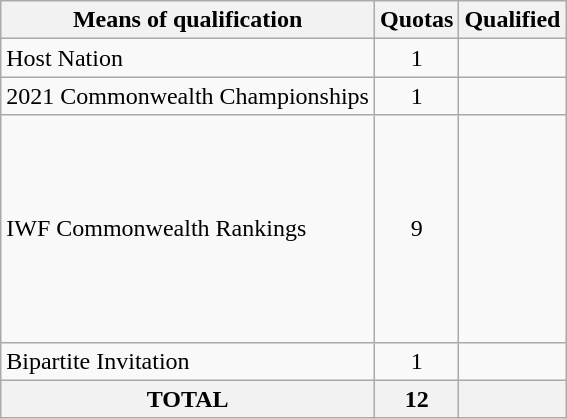<table class = "wikitable">
<tr>
<th>Means of qualification</th>
<th>Quotas</th>
<th>Qualified</th>
</tr>
<tr>
<td>Host Nation</td>
<td align="center">1</td>
<td></td>
</tr>
<tr>
<td>2021 Commonwealth Championships</td>
<td align="center">1</td>
<td></td>
</tr>
<tr>
<td>IWF Commonwealth Rankings</td>
<td align="center">9</td>
<td><br><br><br><br><br><br><br><br></td>
</tr>
<tr>
<td>Bipartite Invitation</td>
<td align="center">1</td>
<td></td>
</tr>
<tr>
<th>TOTAL</th>
<th>12</th>
<th></th>
</tr>
</table>
